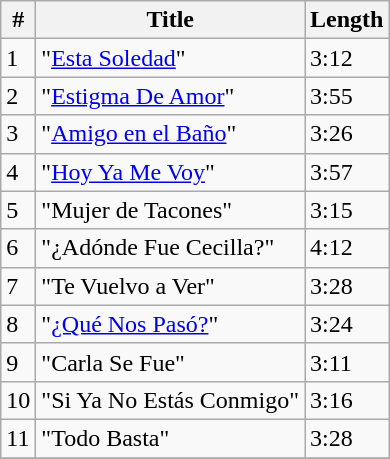<table class="wikitable">
<tr>
<th align="center">#</th>
<th align="center">Title</th>
<th align="center">Length</th>
</tr>
<tr>
<td>1</td>
<td>"<a href='#'>Esta Soledad</a>"</td>
<td>3:12</td>
</tr>
<tr>
<td>2</td>
<td>"<a href='#'>Estigma De Amor</a>"</td>
<td>3:55</td>
</tr>
<tr>
<td>3</td>
<td>"<a href='#'>Amigo en el Baño</a>"</td>
<td>3:26</td>
</tr>
<tr>
<td>4</td>
<td>"<a href='#'>Hoy Ya Me Voy</a>"</td>
<td>3:57</td>
</tr>
<tr>
<td>5</td>
<td>"Mujer de Tacones"</td>
<td>3:15</td>
</tr>
<tr>
<td>6</td>
<td>"¿Adónde Fue Cecilla?"</td>
<td>4:12</td>
</tr>
<tr>
<td>7</td>
<td>"Te Vuelvo a Ver"</td>
<td>3:28</td>
</tr>
<tr>
<td>8</td>
<td>"<a href='#'>¿Qué Nos Pasó?</a>"</td>
<td>3:24</td>
</tr>
<tr>
<td>9</td>
<td>"Carla Se Fue"</td>
<td>3:11</td>
</tr>
<tr>
<td>10</td>
<td>"Si Ya No Estás Conmigo"</td>
<td>3:16</td>
</tr>
<tr>
<td>11</td>
<td>"Todo Basta"</td>
<td>3:28</td>
</tr>
<tr>
</tr>
</table>
